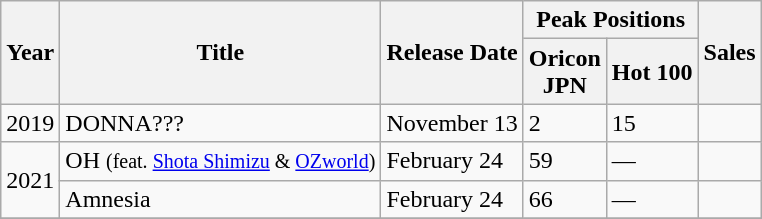<table class="wikitable">
<tr>
<th rowspan="2">Year</th>
<th rowspan="2">Title</th>
<th rowspan="2">Release Date</th>
<th colspan="2">Peak Positions</th>
<th rowspan="2">Sales</th>
</tr>
<tr>
<th>Oricon<br>JPN</th>
<th>Hot 100</th>
</tr>
<tr>
<td>2019</td>
<td>DONNA???</td>
<td>November 13</td>
<td>2</td>
<td>15</td>
<td></td>
</tr>
<tr>
<td rowspan="2">2021</td>
<td>OH <small>(feat. <a href='#'>Shota Shimizu</a> & <a href='#'>OZworld</a>)</small></td>
<td>February 24</td>
<td>59</td>
<td>—</td>
<td></td>
</tr>
<tr>
<td>Amnesia </td>
<td>February 24</td>
<td>66</td>
<td>—</td>
<td></td>
</tr>
<tr>
</tr>
</table>
